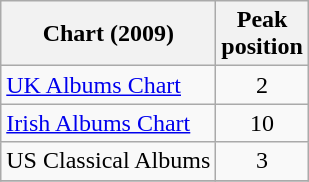<table class="wikitable sortable">
<tr>
<th>Chart (2009)</th>
<th>Peak<br>position</th>
</tr>
<tr>
<td><a href='#'>UK Albums Chart</a></td>
<td style="text-align:center;">2</td>
</tr>
<tr>
<td><a href='#'>Irish Albums Chart</a></td>
<td style="text-align:center;">10</td>
</tr>
<tr>
<td>US Classical Albums</td>
<td style="text-align:center;">3</td>
</tr>
<tr>
</tr>
</table>
